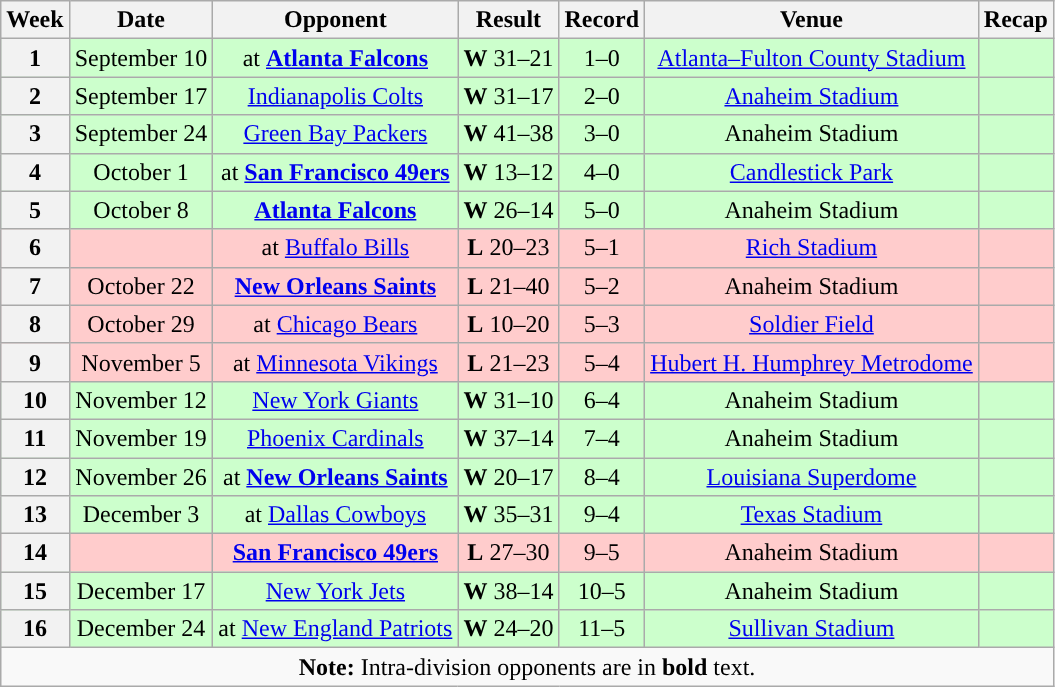<table class="wikitable" style="text-align:center">
<tr>
<th>Week</th>
<th>Date</th>
<th>Opponent</th>
<th>Result</th>
<th>Record</th>
<th>Venue</th>
<th>Recap</th>
</tr>
<tr style="background:#cfc">
<th>1</th>
<td>September 10</td>
<td>at <strong><a href='#'>Atlanta Falcons</a></strong></td>
<td><strong>W</strong> 31–21</td>
<td>1–0</td>
<td><a href='#'>Atlanta–Fulton County Stadium</a></td>
<td></td>
</tr>
<tr style="background:#cfc">
<th>2</th>
<td>September 17</td>
<td><a href='#'>Indianapolis Colts</a></td>
<td><strong>W</strong> 31–17</td>
<td>2–0</td>
<td><a href='#'>Anaheim Stadium</a></td>
<td></td>
</tr>
<tr style="background:#cfc">
<th>3</th>
<td>September 24</td>
<td><a href='#'>Green Bay Packers</a></td>
<td><strong>W</strong> 41–38</td>
<td>3–0</td>
<td>Anaheim Stadium</td>
<td></td>
</tr>
<tr style="background:#cfc">
<th>4</th>
<td>October 1</td>
<td>at <strong><a href='#'>San Francisco 49ers</a></strong></td>
<td><strong>W</strong> 13–12</td>
<td>4–0</td>
<td><a href='#'>Candlestick Park</a></td>
<td></td>
</tr>
<tr style="background:#cfc">
<th>5</th>
<td>October 8</td>
<td><strong><a href='#'>Atlanta Falcons</a></strong></td>
<td><strong>W</strong> 26–14</td>
<td>5–0</td>
<td>Anaheim Stadium</td>
<td></td>
</tr>
<tr style="background:#fcc">
<th>6</th>
<td></td>
<td>at <a href='#'>Buffalo Bills</a></td>
<td><strong>L</strong> 20–23</td>
<td>5–1</td>
<td><a href='#'>Rich Stadium</a></td>
<td></td>
</tr>
<tr style="background:#fcc">
<th>7</th>
<td>October 22</td>
<td><strong><a href='#'>New Orleans Saints</a></strong></td>
<td><strong>L</strong> 21–40</td>
<td>5–2</td>
<td>Anaheim Stadium</td>
<td></td>
</tr>
<tr style="background:#fcc">
<th>8</th>
<td>October 29</td>
<td>at <a href='#'>Chicago Bears</a></td>
<td><strong>L</strong> 10–20</td>
<td>5–3</td>
<td><a href='#'>Soldier Field</a></td>
<td></td>
</tr>
<tr style="background:#fcc">
<th>9</th>
<td>November 5</td>
<td>at <a href='#'>Minnesota Vikings</a></td>
<td><strong>L</strong> 21–23  </td>
<td>5–4</td>
<td><a href='#'>Hubert H. Humphrey Metrodome</a></td>
<td></td>
</tr>
<tr style="background:#cfc">
<th>10</th>
<td>November 12</td>
<td><a href='#'>New York Giants</a></td>
<td><strong>W</strong> 31–10</td>
<td>6–4</td>
<td>Anaheim Stadium</td>
<td></td>
</tr>
<tr style="background:#cfc">
<th>11</th>
<td>November 19</td>
<td><a href='#'>Phoenix Cardinals</a></td>
<td><strong>W</strong> 37–14</td>
<td>7–4</td>
<td>Anaheim Stadium</td>
<td></td>
</tr>
<tr align="center" bgcolor="#cfc">
<th>12</th>
<td>November 26</td>
<td>at <strong><a href='#'>New Orleans Saints</a></strong></td>
<td><strong>W</strong> 20–17 </td>
<td>8–4</td>
<td><a href='#'>Louisiana Superdome</a></td>
<td></td>
</tr>
<tr style="background:#cfc">
<th>13</th>
<td>December 3</td>
<td>at <a href='#'>Dallas Cowboys</a></td>
<td><strong>W</strong> 35–31</td>
<td>9–4</td>
<td><a href='#'>Texas Stadium</a></td>
<td></td>
</tr>
<tr style="background:#fcc">
<th>14</th>
<td></td>
<td><strong><a href='#'>San Francisco 49ers</a></strong></td>
<td><strong>L</strong> 27–30</td>
<td>9–5</td>
<td>Anaheim Stadium</td>
<td></td>
</tr>
<tr style="background:#cfc">
<th>15</th>
<td>December 17</td>
<td><a href='#'>New York Jets</a></td>
<td><strong>W</strong> 38–14</td>
<td>10–5</td>
<td>Anaheim Stadium</td>
<td></td>
</tr>
<tr style="background:#cfc">
<th>16</th>
<td>December 24</td>
<td>at <a href='#'>New England Patriots</a></td>
<td><strong>W</strong> 24–20</td>
<td>11–5</td>
<td><a href='#'>Sullivan Stadium</a></td>
<td></td>
</tr>
<tr>
<td colspan="8"><strong>Note:</strong> Intra-division opponents are in <strong>bold</strong> text.</td>
</tr>
</table>
